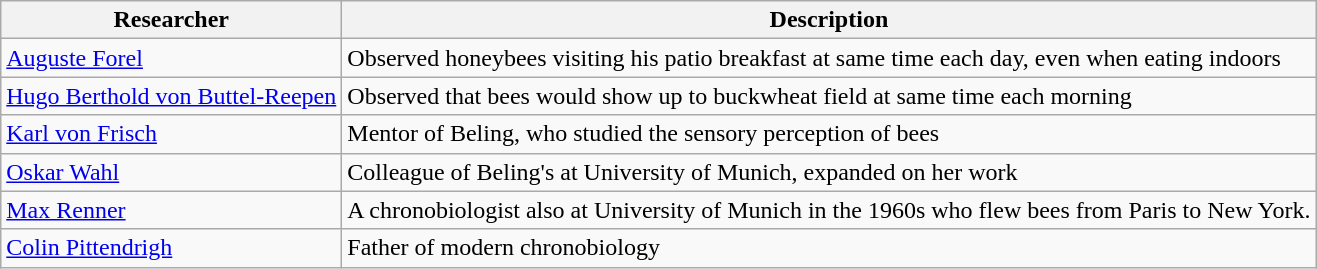<table class="wikitable">
<tr>
<th>Researcher</th>
<th>Description</th>
</tr>
<tr>
<td><a href='#'>Auguste Forel</a></td>
<td>Observed honeybees visiting his patio breakfast at same time each day, even when eating indoors</td>
</tr>
<tr>
<td><a href='#'>Hugo Berthold von Buttel-Reepen</a></td>
<td>Observed that bees would show up to buckwheat field at same time each morning</td>
</tr>
<tr>
<td><a href='#'>Karl von Frisch</a></td>
<td>Mentor of Beling, who studied the sensory perception of bees</td>
</tr>
<tr>
<td><a href='#'>Oskar Wahl</a></td>
<td>Colleague of Beling's at University of Munich, expanded on her work</td>
</tr>
<tr>
<td><a href='#'>Max Renner</a></td>
<td>A chronobiologist also at University of Munich in the 1960s who flew bees from Paris to New York.</td>
</tr>
<tr>
<td><a href='#'>Colin Pittendrigh</a></td>
<td>Father of modern chronobiology</td>
</tr>
</table>
